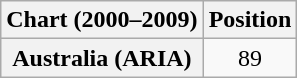<table class="wikitable plainrowheaders" style="text-align:center">
<tr>
<th scope="col">Chart (2000–2009)</th>
<th scope="col">Position</th>
</tr>
<tr>
<th scope="row">Australia (ARIA)</th>
<td>89</td>
</tr>
</table>
